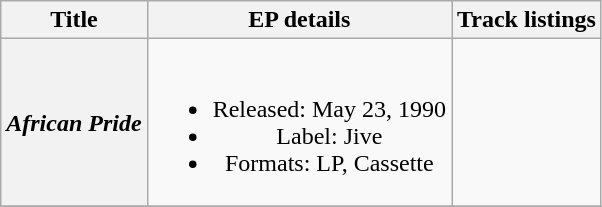<table class="wikitable plainrowheaders" style="text-align:center;">
<tr>
<th>Title</th>
<th>EP details</th>
<th scope="col">Track listings</th>
</tr>
<tr>
<th scope="row"><em>African Pride</em></th>
<td><br><ul><li>Released: May 23, 1990</li><li>Label: Jive</li><li>Formats: LP, Cassette</li></ul></td>
<td align="left" style="font-size: 85%;"><br></td>
</tr>
<tr>
</tr>
</table>
